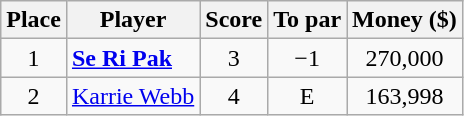<table class="wikitable">
<tr>
<th>Place</th>
<th>Player</th>
<th>Score</th>
<th>To par</th>
<th>Money ($)</th>
</tr>
<tr>
<td align=center>1</td>
<td> <strong><a href='#'>Se Ri Pak</a></strong></td>
<td align=center>3</td>
<td align=center>−1</td>
<td align=center>270,000</td>
</tr>
<tr>
<td align=center>2</td>
<td> <a href='#'>Karrie Webb</a></td>
<td align=center>4</td>
<td align=center>E</td>
<td align=center>163,998</td>
</tr>
</table>
